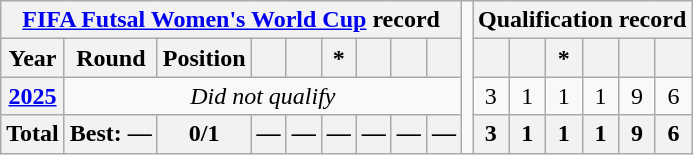<table class="wikitable" style="text-align: center;">
<tr>
<th colspan="9"><a href='#'>FIFA Futsal Women's World Cup</a> record</th>
<td rowspan=13></td>
<th colspan=6>Qualification record</th>
</tr>
<tr>
<th>Year</th>
<th>Round</th>
<th>Position</th>
<th></th>
<th></th>
<th>*</th>
<th></th>
<th></th>
<th></th>
<th></th>
<th></th>
<th>*</th>
<th></th>
<th></th>
<th></th>
</tr>
<tr>
<th> <a href='#'>2025</a></th>
<td colspan="8"><em>Did not qualify</em></td>
<td>3</td>
<td>1</td>
<td>1</td>
<td>1</td>
<td>9</td>
<td>6</td>
</tr>
<tr>
<th>Total</th>
<th>Best: —</th>
<th>0/1</th>
<th>—</th>
<th>—</th>
<th>—</th>
<th>—</th>
<th>—</th>
<th>—</th>
<th>3</th>
<th>1</th>
<th>1</th>
<th>1</th>
<th>9</th>
<th>6</th>
</tr>
</table>
